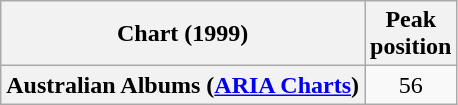<table class="wikitable sortable plainrowheaders" style="text-align:center">
<tr>
<th scope="col">Chart (1999)</th>
<th scope="col">Peak<br>position</th>
</tr>
<tr>
<th scope="row">Australian Albums (<a href='#'>ARIA Charts</a>)</th>
<td>56</td>
</tr>
</table>
